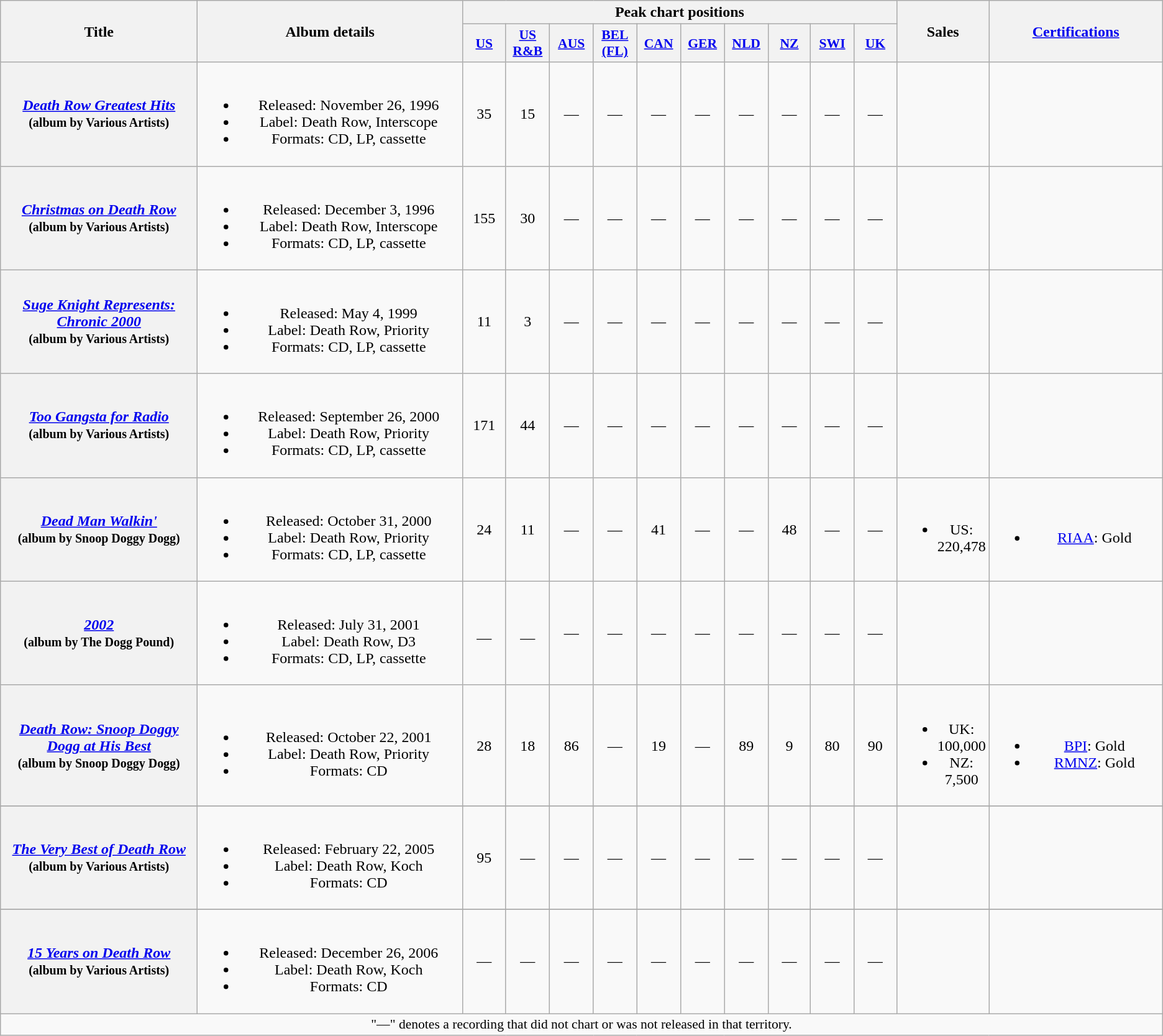<table class="wikitable plainrowheaders" style="text-align:center;">
<tr>
<th scope="col" rowspan="2" style="width:14em;">Title</th>
<th scope="col" rowspan="2" style="width:19em;">Album details</th>
<th scope="col" colspan="10">Peak chart positions</th>
<th scope="col" rowspan="2">Sales</th>
<th scope="col" rowspan="2" style="width:12em;"><a href='#'>Certifications</a></th>
</tr>
<tr>
<th scope="col" style="width:2.9em;font-size:90%;"><a href='#'>US</a></th>
<th scope="col" style="width:2.9em;font-size:90%;"><a href='#'>US<br>R&B</a></th>
<th scope="col" style="width:2.9em;font-size:90%;"><a href='#'>AUS</a></th>
<th scope="col" style="width:2.9em;font-size:90%;"><a href='#'>BEL<br>(FL)</a></th>
<th scope="col" style="width:2.9em;font-size:90%;"><a href='#'>CAN</a></th>
<th scope="col" style="width:2.9em;font-size:90%;"><a href='#'>GER</a></th>
<th scope="col" style="width:2.9em;font-size:90%;"><a href='#'>NLD</a></th>
<th scope="col" style="width:2.9em;font-size:90%;"><a href='#'>NZ</a></th>
<th scope="col" style="width:2.9em;font-size:90%;"><a href='#'>SWI</a></th>
<th scope="col" style="width:2.9em;font-size:90%;"><a href='#'>UK</a></th>
</tr>
<tr>
<th scope="row"><em><a href='#'>Death Row Greatest Hits</a></em><br><small>(album by Various Artists)</small></th>
<td><br><ul><li>Released: November 26, 1996</li><li>Label: Death Row, Interscope</li><li>Formats: CD, LP, cassette</li></ul></td>
<td>35</td>
<td>15</td>
<td>—</td>
<td>—</td>
<td>—</td>
<td>—</td>
<td>—</td>
<td>—</td>
<td>—</td>
<td>—</td>
<td></td>
<td></td>
</tr>
<tr>
<th scope="row"><em><a href='#'>Christmas on Death Row</a></em><br><small>(album by Various Artists)</small></th>
<td><br><ul><li>Released: December 3, 1996</li><li>Label: Death Row, Interscope</li><li>Formats: CD, LP, cassette</li></ul></td>
<td>155</td>
<td>30</td>
<td>—</td>
<td>—</td>
<td>—</td>
<td>—</td>
<td>—</td>
<td>—</td>
<td>—</td>
<td>—</td>
<td></td>
</tr>
<tr>
<th scope="row"><em><a href='#'>Suge Knight Represents: Chronic 2000</a></em><br><small>(album by Various Artists)</small></th>
<td><br><ul><li>Released: May 4, 1999</li><li>Label: Death Row, Priority</li><li>Formats: CD, LP, cassette</li></ul></td>
<td>11</td>
<td>3</td>
<td>—</td>
<td>—</td>
<td>—</td>
<td>—</td>
<td>—</td>
<td>—</td>
<td>—</td>
<td>—</td>
<td></td>
<td></td>
</tr>
<tr>
<th scope="row"><em><a href='#'>Too Gangsta for Radio</a></em><br><small>(album by Various Artists)</small></th>
<td><br><ul><li>Released: September 26, 2000</li><li>Label: Death Row, Priority</li><li>Formats: CD, LP, cassette</li></ul></td>
<td>171</td>
<td>44</td>
<td>—</td>
<td>—</td>
<td>—</td>
<td>—</td>
<td>—</td>
<td>—</td>
<td>—</td>
<td>—</td>
<td></td>
<td></td>
</tr>
<tr>
<th scope="row"><em><a href='#'>Dead Man Walkin'</a></em><br><small>(album by Snoop Doggy Dogg)</small></th>
<td><br><ul><li>Released: October 31, 2000</li><li>Label: Death Row, Priority</li><li>Formats: CD, LP, cassette</li></ul></td>
<td>24</td>
<td>11</td>
<td>—</td>
<td>—</td>
<td>41</td>
<td>—</td>
<td>—</td>
<td>48</td>
<td>—</td>
<td>—</td>
<td><br><ul><li>US: 220,478</li></ul></td>
<td><br><ul><li><a href='#'>RIAA</a>: Gold </li></ul></td>
</tr>
<tr>
<th scope="row"><em><a href='#'>2002</a></em><br><small>(album by The Dogg Pound)</small></th>
<td><br><ul><li>Released: July 31, 2001</li><li>Label: Death Row, D3</li><li>Formats: CD, LP, cassette</li></ul></td>
<td>__</td>
<td>__</td>
<td>—</td>
<td>—</td>
<td>—</td>
<td>—</td>
<td>—</td>
<td>—</td>
<td>—</td>
<td>—</td>
<td></td>
<td></td>
</tr>
<tr>
<th scope="row"><em><a href='#'>Death Row: Snoop Doggy Dogg at His Best</a></em><br><small>(album by Snoop Doggy Dogg)</small></th>
<td><br><ul><li>Released: October 22, 2001</li><li>Label: Death Row, Priority</li><li>Formats: CD</li></ul></td>
<td>28</td>
<td>18</td>
<td>86</td>
<td>—</td>
<td>19</td>
<td>—</td>
<td>89</td>
<td>9</td>
<td>80</td>
<td>90</td>
<td><br><ul><li>UK: 100,000</li><li>NZ: 7,500</li></ul></td>
<td><br><ul><li><a href='#'>BPI</a>: Gold</li><li><a href='#'>RMNZ</a>: Gold </li></ul></td>
</tr>
<tr>
</tr>
<tr>
<th scope="row"><em><a href='#'>The Very Best of Death Row</a></em><br><small>(album by Various Artists)</small></th>
<td><br><ul><li>Released: February 22, 2005</li><li>Label: Death Row, Koch</li><li>Formats: CD</li></ul></td>
<td>95</td>
<td>—</td>
<td>—</td>
<td>—</td>
<td>—</td>
<td>—</td>
<td>—</td>
<td>—</td>
<td>—</td>
<td>—</td>
<td></td>
<td></td>
</tr>
<tr>
</tr>
<tr>
<th scope="row"><em><a href='#'>15 Years on Death Row</a></em><br><small>(album by Various Artists)</small></th>
<td><br><ul><li>Released: December 26, 2006</li><li>Label: Death Row, Koch</li><li>Formats: CD</li></ul></td>
<td>—</td>
<td>—</td>
<td>—</td>
<td>—</td>
<td>—</td>
<td>—</td>
<td>—</td>
<td>—</td>
<td>—</td>
<td>—</td>
<td></td>
<td></td>
</tr>
<tr>
<td colspan="14" style="font-size:90%">"—" denotes a recording that did not chart or was not released in that territory.</td>
</tr>
</table>
